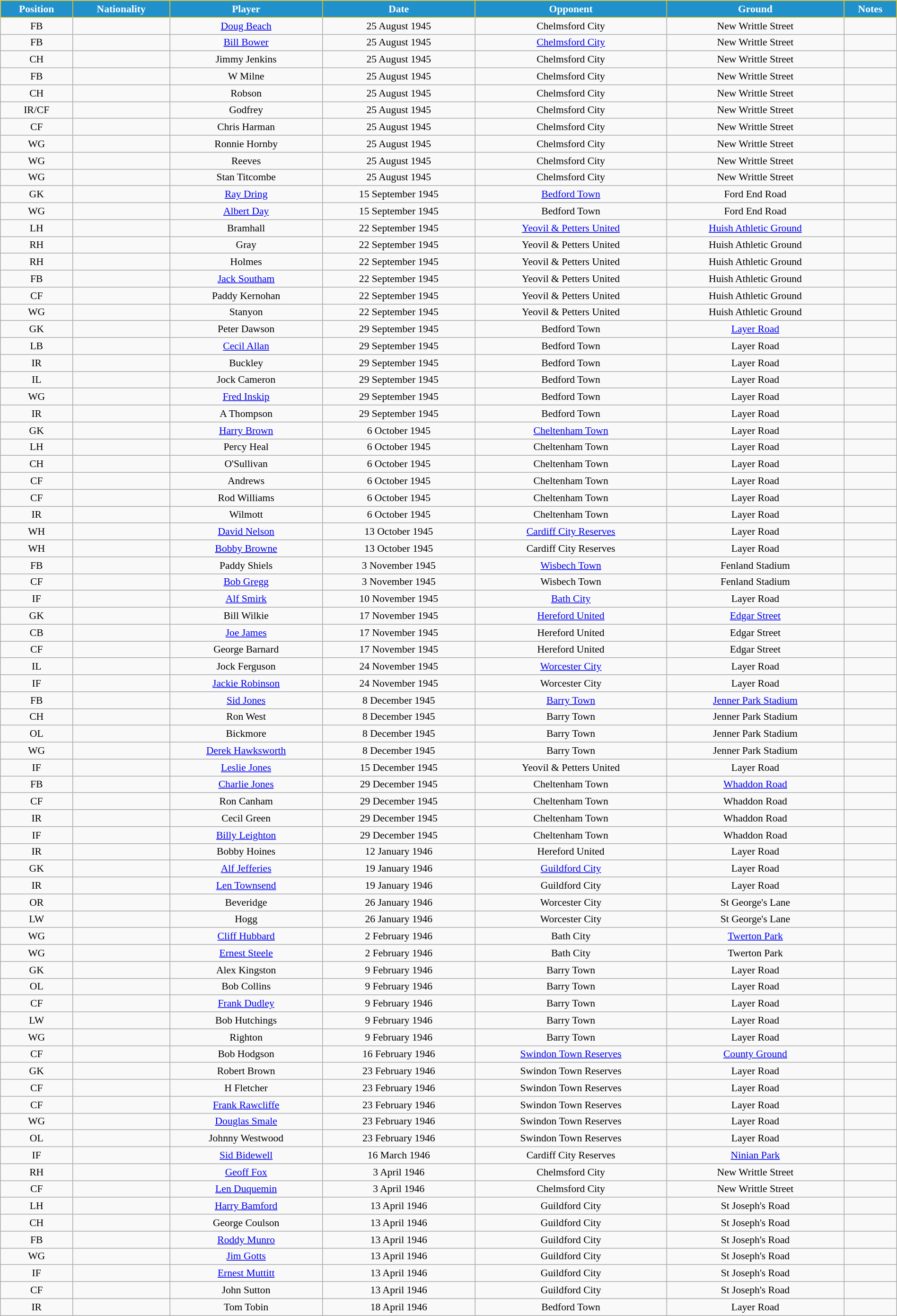<table class="wikitable" style="text-align:center; font-size:90%; width:100%;">
<tr>
<th style="background:#2191CC; color:white; border:1px solid #F7C408; text-align:center;">Position</th>
<th style="background:#2191CC; color:white; border:1px solid #F7C408; text-align:center;">Nationality</th>
<th style="background:#2191CC; color:white; border:1px solid #F7C408; text-align:center;">Player</th>
<th style="background:#2191CC; color:white; border:1px solid #F7C408; text-align:center;">Date</th>
<th style="background:#2191CC; color:white; border:1px solid #F7C408; text-align:center;">Opponent</th>
<th style="background:#2191CC; color:white; border:1px solid #F7C408; text-align:center;">Ground</th>
<th style="background:#2191CC; color:white; border:1px solid #F7C408; text-align:center;">Notes</th>
</tr>
<tr>
<td>FB</td>
<td></td>
<td><a href='#'>Doug Beach</a></td>
<td>25 August 1945</td>
<td>Chelmsford City</td>
<td>New Writtle Street</td>
<td></td>
</tr>
<tr>
<td>FB</td>
<td></td>
<td><a href='#'>Bill Bower</a></td>
<td>25 August 1945</td>
<td><a href='#'>Chelmsford City</a></td>
<td>New Writtle Street</td>
<td></td>
</tr>
<tr>
<td>CH</td>
<td></td>
<td>Jimmy Jenkins</td>
<td>25 August 1945</td>
<td>Chelmsford City</td>
<td>New Writtle Street</td>
<td></td>
</tr>
<tr>
<td>FB</td>
<td></td>
<td>W Milne</td>
<td>25 August 1945</td>
<td>Chelmsford City</td>
<td>New Writtle Street</td>
<td></td>
</tr>
<tr>
<td>CH</td>
<td></td>
<td>Robson</td>
<td>25 August 1945</td>
<td>Chelmsford City</td>
<td>New Writtle Street</td>
<td></td>
</tr>
<tr>
<td>IR/CF</td>
<td></td>
<td>Godfrey</td>
<td>25 August 1945</td>
<td>Chelmsford City</td>
<td>New Writtle Street</td>
<td></td>
</tr>
<tr>
<td>CF</td>
<td></td>
<td>Chris Harman</td>
<td>25 August 1945</td>
<td>Chelmsford City</td>
<td>New Writtle Street</td>
<td></td>
</tr>
<tr>
<td>WG</td>
<td></td>
<td>Ronnie Hornby</td>
<td>25 August 1945</td>
<td>Chelmsford City</td>
<td>New Writtle Street</td>
<td></td>
</tr>
<tr>
<td>WG</td>
<td></td>
<td>Reeves</td>
<td>25 August 1945</td>
<td>Chelmsford City</td>
<td>New Writtle Street</td>
<td></td>
</tr>
<tr>
<td>WG</td>
<td></td>
<td>Stan Titcombe</td>
<td>25 August 1945</td>
<td>Chelmsford City</td>
<td>New Writtle Street</td>
<td></td>
</tr>
<tr>
<td>GK</td>
<td></td>
<td><a href='#'>Ray Dring</a></td>
<td>15 September 1945</td>
<td><a href='#'>Bedford Town</a></td>
<td>Ford End Road</td>
<td></td>
</tr>
<tr>
<td>WG</td>
<td></td>
<td><a href='#'>Albert Day</a></td>
<td>15 September 1945</td>
<td>Bedford Town</td>
<td>Ford End Road</td>
<td></td>
</tr>
<tr>
<td>LH</td>
<td></td>
<td>Bramhall</td>
<td>22 September 1945</td>
<td><a href='#'>Yeovil & Petters United</a></td>
<td><a href='#'>Huish Athletic Ground</a></td>
<td></td>
</tr>
<tr>
<td>RH</td>
<td></td>
<td>Gray</td>
<td>22 September 1945</td>
<td>Yeovil & Petters United</td>
<td>Huish Athletic Ground</td>
<td></td>
</tr>
<tr>
<td>RH</td>
<td></td>
<td>Holmes</td>
<td>22 September 1945</td>
<td>Yeovil & Petters United</td>
<td>Huish Athletic Ground</td>
<td></td>
</tr>
<tr>
<td>FB</td>
<td></td>
<td><a href='#'>Jack Southam</a></td>
<td>22 September 1945</td>
<td>Yeovil & Petters United</td>
<td>Huish Athletic Ground</td>
<td></td>
</tr>
<tr>
<td>CF</td>
<td></td>
<td>Paddy Kernohan</td>
<td>22 September 1945</td>
<td>Yeovil & Petters United</td>
<td>Huish Athletic Ground</td>
<td></td>
</tr>
<tr>
<td>WG</td>
<td></td>
<td>Stanyon</td>
<td>22 September 1945</td>
<td>Yeovil & Petters United</td>
<td>Huish Athletic Ground</td>
<td></td>
</tr>
<tr>
<td>GK</td>
<td></td>
<td>Peter Dawson</td>
<td>29 September 1945</td>
<td>Bedford Town</td>
<td><a href='#'>Layer Road</a></td>
<td></td>
</tr>
<tr>
<td>LB</td>
<td></td>
<td><a href='#'>Cecil Allan</a></td>
<td>29 September 1945</td>
<td>Bedford Town</td>
<td>Layer Road</td>
<td></td>
</tr>
<tr>
<td>IR</td>
<td></td>
<td>Buckley</td>
<td>29 September 1945</td>
<td>Bedford Town</td>
<td>Layer Road</td>
<td></td>
</tr>
<tr>
<td>IL</td>
<td></td>
<td>Jock Cameron</td>
<td>29 September 1945</td>
<td>Bedford Town</td>
<td>Layer Road</td>
<td></td>
</tr>
<tr>
<td>WG</td>
<td></td>
<td><a href='#'>Fred Inskip</a></td>
<td>29 September 1945</td>
<td>Bedford Town</td>
<td>Layer Road</td>
<td></td>
</tr>
<tr>
<td>IR</td>
<td></td>
<td>A Thompson</td>
<td>29 September 1945</td>
<td>Bedford Town</td>
<td>Layer Road</td>
<td></td>
</tr>
<tr>
<td>GK</td>
<td></td>
<td><a href='#'>Harry Brown</a></td>
<td>6 October 1945</td>
<td><a href='#'>Cheltenham Town</a></td>
<td>Layer Road</td>
<td></td>
</tr>
<tr>
<td>LH</td>
<td></td>
<td>Percy Heal</td>
<td>6 October 1945</td>
<td>Cheltenham Town</td>
<td>Layer Road</td>
<td></td>
</tr>
<tr>
<td>CH</td>
<td></td>
<td>O'Sullivan</td>
<td>6 October 1945</td>
<td>Cheltenham Town</td>
<td>Layer Road</td>
<td></td>
</tr>
<tr>
<td>CF</td>
<td></td>
<td>Andrews</td>
<td>6 October 1945</td>
<td>Cheltenham Town</td>
<td>Layer Road</td>
<td></td>
</tr>
<tr>
<td>CF</td>
<td></td>
<td>Rod Williams</td>
<td>6 October 1945</td>
<td>Cheltenham Town</td>
<td>Layer Road</td>
<td></td>
</tr>
<tr>
<td>IR</td>
<td></td>
<td>Wilmott</td>
<td>6 October 1945</td>
<td>Cheltenham Town</td>
<td>Layer Road</td>
<td></td>
</tr>
<tr>
<td>WH</td>
<td></td>
<td><a href='#'>David Nelson</a></td>
<td>13 October 1945</td>
<td><a href='#'>Cardiff City Reserves</a></td>
<td>Layer Road</td>
<td></td>
</tr>
<tr>
<td>WH</td>
<td></td>
<td><a href='#'>Bobby Browne</a></td>
<td>13 October 1945</td>
<td>Cardiff City Reserves</td>
<td>Layer Road</td>
<td></td>
</tr>
<tr>
<td>FB</td>
<td></td>
<td>Paddy Shiels</td>
<td>3 November 1945</td>
<td><a href='#'>Wisbech Town</a></td>
<td>Fenland Stadium</td>
<td></td>
</tr>
<tr>
<td>CF</td>
<td></td>
<td><a href='#'>Bob Gregg</a></td>
<td>3 November 1945</td>
<td>Wisbech Town</td>
<td>Fenland Stadium</td>
<td></td>
</tr>
<tr>
<td>IF</td>
<td></td>
<td><a href='#'>Alf Smirk</a></td>
<td>10 November 1945</td>
<td><a href='#'>Bath City</a></td>
<td>Layer Road</td>
<td></td>
</tr>
<tr>
<td>GK</td>
<td></td>
<td>Bill Wilkie</td>
<td>17 November 1945</td>
<td><a href='#'>Hereford United</a></td>
<td><a href='#'>Edgar Street</a></td>
<td></td>
</tr>
<tr>
<td>CB</td>
<td></td>
<td><a href='#'>Joe James</a></td>
<td>17 November 1945</td>
<td>Hereford United</td>
<td>Edgar Street</td>
<td></td>
</tr>
<tr>
<td>CF</td>
<td></td>
<td>George Barnard</td>
<td>17 November 1945</td>
<td>Hereford United</td>
<td>Edgar Street</td>
<td></td>
</tr>
<tr>
<td>IL</td>
<td></td>
<td>Jock Ferguson</td>
<td>24 November 1945</td>
<td><a href='#'>Worcester City</a></td>
<td>Layer Road</td>
<td></td>
</tr>
<tr>
<td>IF</td>
<td></td>
<td><a href='#'>Jackie Robinson</a></td>
<td>24 November 1945</td>
<td>Worcester City</td>
<td>Layer Road</td>
<td></td>
</tr>
<tr>
<td>FB</td>
<td></td>
<td><a href='#'>Sid Jones</a></td>
<td>8 December 1945</td>
<td><a href='#'>Barry Town</a></td>
<td><a href='#'>Jenner Park Stadium</a></td>
<td></td>
</tr>
<tr>
<td>CH</td>
<td></td>
<td>Ron West</td>
<td>8 December 1945</td>
<td>Barry Town</td>
<td>Jenner Park Stadium</td>
<td></td>
</tr>
<tr>
<td>OL</td>
<td></td>
<td>Bickmore</td>
<td>8 December 1945</td>
<td>Barry Town</td>
<td>Jenner Park Stadium</td>
<td></td>
</tr>
<tr>
<td>WG</td>
<td></td>
<td><a href='#'>Derek Hawksworth</a></td>
<td>8 December 1945</td>
<td>Barry Town</td>
<td>Jenner Park Stadium</td>
<td></td>
</tr>
<tr>
<td>IF</td>
<td></td>
<td><a href='#'>Leslie Jones</a></td>
<td>15 December 1945</td>
<td>Yeovil & Petters United</td>
<td>Layer Road</td>
<td></td>
</tr>
<tr>
<td>FB</td>
<td></td>
<td><a href='#'>Charlie Jones</a></td>
<td>29 December 1945</td>
<td>Cheltenham Town</td>
<td><a href='#'>Whaddon Road</a></td>
<td></td>
</tr>
<tr>
<td>CF</td>
<td></td>
<td>Ron Canham</td>
<td>29 December 1945</td>
<td>Cheltenham Town</td>
<td>Whaddon Road</td>
<td></td>
</tr>
<tr>
<td>IR</td>
<td></td>
<td>Cecil Green</td>
<td>29 December 1945</td>
<td>Cheltenham Town</td>
<td>Whaddon Road</td>
<td></td>
</tr>
<tr>
<td>IF</td>
<td></td>
<td><a href='#'>Billy Leighton</a></td>
<td>29 December 1945</td>
<td>Cheltenham Town</td>
<td>Whaddon Road</td>
<td></td>
</tr>
<tr>
<td>IR</td>
<td></td>
<td>Bobby Hoines</td>
<td>12 January 1946</td>
<td>Hereford United</td>
<td>Layer Road</td>
<td></td>
</tr>
<tr>
<td>GK</td>
<td></td>
<td><a href='#'>Alf Jefferies</a></td>
<td>19 January 1946</td>
<td><a href='#'>Guildford City</a></td>
<td>Layer Road</td>
<td></td>
</tr>
<tr>
<td>IR</td>
<td></td>
<td><a href='#'>Len Townsend</a></td>
<td>19 January 1946</td>
<td>Guildford City</td>
<td>Layer Road</td>
<td></td>
</tr>
<tr>
<td>OR</td>
<td></td>
<td>Beveridge</td>
<td>26 January 1946</td>
<td>Worcester City</td>
<td>St George's Lane</td>
<td></td>
</tr>
<tr>
<td>LW</td>
<td></td>
<td>Hogg</td>
<td>26 January 1946</td>
<td>Worcester City</td>
<td>St George's Lane</td>
<td></td>
</tr>
<tr>
<td>WG</td>
<td></td>
<td><a href='#'>Cliff Hubbard</a></td>
<td>2 February 1946</td>
<td>Bath City</td>
<td><a href='#'>Twerton Park</a></td>
<td></td>
</tr>
<tr>
<td>WG</td>
<td></td>
<td><a href='#'>Ernest Steele</a></td>
<td>2 February 1946</td>
<td>Bath City</td>
<td>Twerton Park</td>
<td></td>
</tr>
<tr>
<td>GK</td>
<td></td>
<td>Alex Kingston</td>
<td>9 February 1946</td>
<td>Barry Town</td>
<td>Layer Road</td>
<td></td>
</tr>
<tr>
<td>OL</td>
<td></td>
<td>Bob Collins</td>
<td>9 February 1946</td>
<td>Barry Town</td>
<td>Layer Road</td>
<td></td>
</tr>
<tr>
<td>CF</td>
<td></td>
<td><a href='#'>Frank Dudley</a></td>
<td>9 February 1946</td>
<td>Barry Town</td>
<td>Layer Road</td>
<td></td>
</tr>
<tr>
<td>LW</td>
<td></td>
<td>Bob Hutchings</td>
<td>9 February 1946</td>
<td>Barry Town</td>
<td>Layer Road</td>
<td></td>
</tr>
<tr>
<td>WG</td>
<td></td>
<td>Righton</td>
<td>9 February 1946</td>
<td>Barry Town</td>
<td>Layer Road</td>
<td></td>
</tr>
<tr>
<td>CF</td>
<td></td>
<td>Bob Hodgson</td>
<td>16 February 1946</td>
<td><a href='#'>Swindon Town Reserves</a></td>
<td><a href='#'>County Ground</a></td>
<td></td>
</tr>
<tr>
<td>GK</td>
<td></td>
<td>Robert Brown</td>
<td>23 February 1946</td>
<td>Swindon Town Reserves</td>
<td>Layer Road</td>
<td></td>
</tr>
<tr>
<td>CF</td>
<td></td>
<td>H Fletcher</td>
<td>23 February 1946</td>
<td>Swindon Town Reserves</td>
<td>Layer Road</td>
<td></td>
</tr>
<tr>
<td>CF</td>
<td></td>
<td><a href='#'>Frank Rawcliffe</a></td>
<td>23 February 1946</td>
<td>Swindon Town Reserves</td>
<td>Layer Road</td>
<td></td>
</tr>
<tr>
<td>WG</td>
<td></td>
<td><a href='#'>Douglas Smale</a></td>
<td>23 February 1946</td>
<td>Swindon Town Reserves</td>
<td>Layer Road</td>
<td></td>
</tr>
<tr>
<td>OL</td>
<td></td>
<td>Johnny Westwood</td>
<td>23 February 1946</td>
<td>Swindon Town Reserves</td>
<td>Layer Road</td>
<td></td>
</tr>
<tr>
<td>IF</td>
<td></td>
<td><a href='#'>Sid Bidewell</a></td>
<td>16 March 1946</td>
<td>Cardiff City Reserves</td>
<td><a href='#'>Ninian Park</a></td>
<td></td>
</tr>
<tr>
<td>RH</td>
<td></td>
<td><a href='#'>Geoff Fox</a></td>
<td>3 April 1946</td>
<td>Chelmsford City</td>
<td>New Writtle Street</td>
<td></td>
</tr>
<tr>
<td>CF</td>
<td></td>
<td><a href='#'>Len Duquemin</a></td>
<td>3 April 1946</td>
<td>Chelmsford City</td>
<td>New Writtle Street</td>
<td></td>
</tr>
<tr>
<td>LH</td>
<td></td>
<td><a href='#'>Harry Bamford</a></td>
<td>13 April 1946</td>
<td>Guildford City</td>
<td>St Joseph's Road</td>
<td></td>
</tr>
<tr>
<td>CH</td>
<td></td>
<td>George Coulson</td>
<td>13 April 1946</td>
<td>Guildford City</td>
<td>St Joseph's Road</td>
<td></td>
</tr>
<tr>
<td>FB</td>
<td></td>
<td><a href='#'>Roddy Munro</a></td>
<td>13 April 1946</td>
<td>Guildford City</td>
<td>St Joseph's Road</td>
<td></td>
</tr>
<tr>
<td>WG</td>
<td></td>
<td><a href='#'>Jim Gotts</a></td>
<td>13 April 1946</td>
<td>Guildford City</td>
<td>St Joseph's Road</td>
<td></td>
</tr>
<tr>
<td>IF</td>
<td></td>
<td><a href='#'>Ernest Muttitt</a></td>
<td>13 April 1946</td>
<td>Guildford City</td>
<td>St Joseph's Road</td>
<td></td>
</tr>
<tr>
<td>CF</td>
<td></td>
<td>John Sutton</td>
<td>13 April 1946</td>
<td>Guildford City</td>
<td>St Joseph's Road</td>
<td></td>
</tr>
<tr>
<td>IR</td>
<td></td>
<td>Tom Tobin</td>
<td>18 April 1946</td>
<td>Bedford Town</td>
<td>Layer Road</td>
<td></td>
</tr>
</table>
